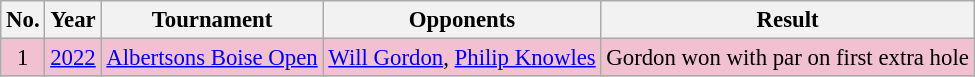<table class="wikitable" style="font-size:95%;">
<tr>
<th>No.</th>
<th>Year</th>
<th>Tournament</th>
<th>Opponents</th>
<th>Result</th>
</tr>
<tr style="background:#F2C1D1;">
<td align=center>1</td>
<td><a href='#'>2022</a></td>
<td><a href='#'>Albertsons Boise Open</a></td>
<td> <a href='#'>Will Gordon</a>,  <a href='#'>Philip Knowles</a></td>
<td>Gordon won with par on first extra hole</td>
</tr>
</table>
